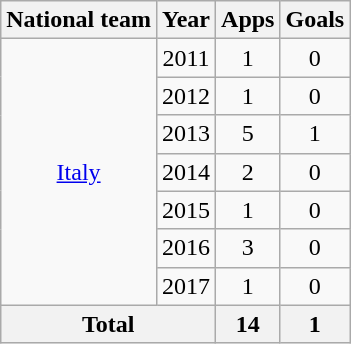<table class="wikitable" style="text-align:center">
<tr>
<th>National team</th>
<th>Year</th>
<th>Apps</th>
<th>Goals</th>
</tr>
<tr>
<td rowspan="7"><a href='#'>Italy</a></td>
<td>2011</td>
<td>1</td>
<td>0</td>
</tr>
<tr>
<td>2012</td>
<td>1</td>
<td>0</td>
</tr>
<tr>
<td>2013</td>
<td>5</td>
<td>1</td>
</tr>
<tr>
<td>2014</td>
<td>2</td>
<td>0</td>
</tr>
<tr>
<td>2015</td>
<td>1</td>
<td>0</td>
</tr>
<tr>
<td>2016</td>
<td>3</td>
<td>0</td>
</tr>
<tr>
<td>2017</td>
<td>1</td>
<td>0</td>
</tr>
<tr>
<th colspan="2">Total</th>
<th>14</th>
<th>1</th>
</tr>
</table>
